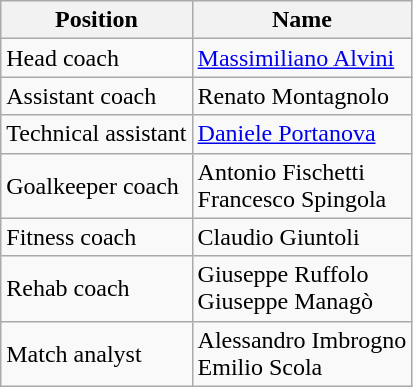<table class="wikitable">
<tr>
<th>Position</th>
<th>Name</th>
</tr>
<tr>
<td>Head coach</td>
<td> <a href='#'>Massimiliano Alvini</a></td>
</tr>
<tr>
<td>Assistant coach</td>
<td> Renato Montagnolo</td>
</tr>
<tr>
<td>Technical assistant</td>
<td> <a href='#'>Daniele Portanova</a></td>
</tr>
<tr>
<td>Goalkeeper coach</td>
<td> Antonio Fischetti <br>  Francesco Spingola</td>
</tr>
<tr>
<td>Fitness coach</td>
<td> Claudio Giuntoli</td>
</tr>
<tr>
<td>Rehab coach</td>
<td> Giuseppe Ruffolo <br>  Giuseppe Managò</td>
</tr>
<tr>
<td>Match analyst</td>
<td> Alessandro Imbrogno <br>  Emilio Scola</td>
</tr>
</table>
